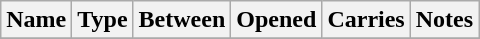<table class="wikitable sortable">
<tr>
<th>Name</th>
<th>Type</th>
<th>Between</th>
<th>Opened</th>
<th>Carries</th>
<th class="unsortable">Notes</th>
</tr>
<tr>
</tr>
</table>
